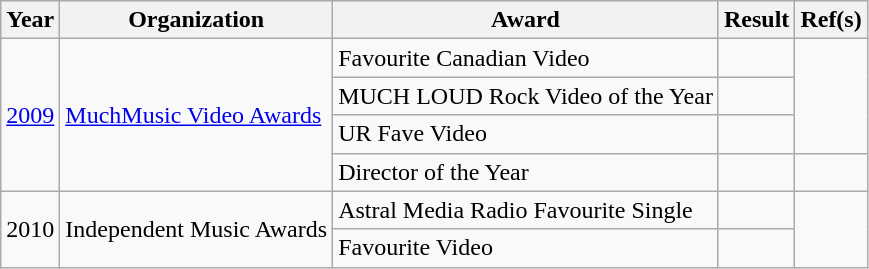<table class="wikitable plainrowheaders">
<tr align=center>
<th scope="col">Year</th>
<th scope="col">Organization</th>
<th scope="col">Award</th>
<th scope="col">Result</th>
<th scope="col">Ref(s)</th>
</tr>
<tr>
<td rowspan="4"><a href='#'>2009</a></td>
<td rowspan="4"><a href='#'>MuchMusic Video Awards</a></td>
<td>Favourite Canadian Video</td>
<td></td>
<td style="text-align:center;" rowspan="3"></td>
</tr>
<tr>
<td>MUCH LOUD Rock Video of the Year</td>
<td></td>
</tr>
<tr>
<td>UR Fave Video</td>
<td></td>
</tr>
<tr>
<td>Director of the Year</td>
<td></td>
<td style="text-align:center;"></td>
</tr>
<tr>
<td rowspan="2">2010</td>
<td rowspan="2">Independent Music Awards</td>
<td>Astral Media Radio Favourite Single</td>
<td></td>
<td style="text-align:center;" rowspan="2"></td>
</tr>
<tr>
<td>Favourite Video</td>
<td></td>
</tr>
</table>
